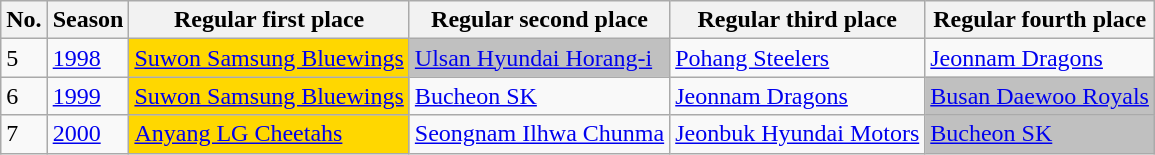<table class="wikitable">
<tr>
<th>No.</th>
<th>Season</th>
<th>Regular first place</th>
<th>Regular second place</th>
<th>Regular third place</th>
<th>Regular fourth place</th>
</tr>
<tr>
<td>5</td>
<td><a href='#'>1998</a></td>
<td bgcolor=gold><a href='#'>Suwon Samsung Bluewings</a></td>
<td bgcolor=silver><a href='#'>Ulsan Hyundai Horang-i</a></td>
<td><a href='#'>Pohang Steelers</a></td>
<td><a href='#'>Jeonnam Dragons</a></td>
</tr>
<tr>
<td>6</td>
<td><a href='#'>1999</a></td>
<td bgcolor=gold><a href='#'>Suwon Samsung Bluewings</a></td>
<td><a href='#'>Bucheon SK</a></td>
<td><a href='#'>Jeonnam Dragons</a></td>
<td bgcolor=silver><a href='#'>Busan Daewoo Royals</a></td>
</tr>
<tr>
<td>7</td>
<td><a href='#'>2000</a></td>
<td bgcolor=gold><a href='#'>Anyang LG Cheetahs</a></td>
<td><a href='#'>Seongnam Ilhwa Chunma</a></td>
<td><a href='#'>Jeonbuk Hyundai Motors</a></td>
<td bgcolor=silver><a href='#'>Bucheon SK</a></td>
</tr>
</table>
